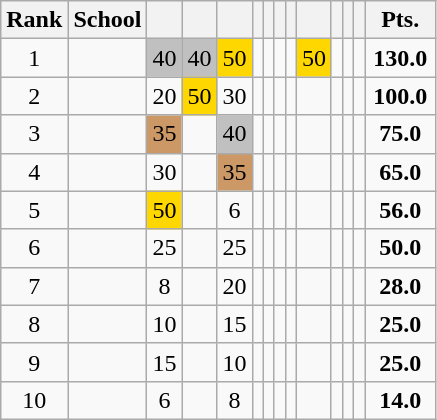<table class=wikitable style="text-align:center;">
<tr>
<th>Rank</th>
<th>School</th>
<th></th>
<th></th>
<th></th>
<th></th>
<th></th>
<th></th>
<th></th>
<th></th>
<th></th>
<th></th>
<th></th>
<th width=40px>Pts.</th>
</tr>
<tr>
<td>1</td>
<td align=left></td>
<td bgcolor=silver>40</td>
<td bgcolor=silver>40</td>
<td bgcolor=gold>50</td>
<td></td>
<td></td>
<td></td>
<td></td>
<td bgcolor=gold>50</td>
<td></td>
<td></td>
<td></td>
<td><strong>130.0</strong></td>
</tr>
<tr>
<td>2</td>
<td align=left></td>
<td>20</td>
<td bgcolor=gold>50</td>
<td>30</td>
<td></td>
<td></td>
<td></td>
<td></td>
<td></td>
<td></td>
<td></td>
<td></td>
<td><strong>100.0</strong></td>
</tr>
<tr>
<td>3</td>
<td align=left></td>
<td bgcolor=#cc9966>35</td>
<td></td>
<td bgcolor=silver>40</td>
<td></td>
<td></td>
<td></td>
<td></td>
<td></td>
<td></td>
<td></td>
<td></td>
<td><strong>75.0</strong></td>
</tr>
<tr>
<td>4</td>
<td align=left></td>
<td>30</td>
<td></td>
<td bgcolor=#cc9966>35</td>
<td></td>
<td></td>
<td></td>
<td></td>
<td></td>
<td></td>
<td></td>
<td></td>
<td><strong>65.0</strong></td>
</tr>
<tr>
<td>5</td>
<td align=left></td>
<td bgcolor=gold>50</td>
<td></td>
<td>6</td>
<td></td>
<td></td>
<td></td>
<td></td>
<td></td>
<td></td>
<td></td>
<td></td>
<td><strong>56.0</strong></td>
</tr>
<tr>
<td>6</td>
<td align=left></td>
<td>25</td>
<td></td>
<td>25</td>
<td></td>
<td></td>
<td></td>
<td></td>
<td></td>
<td></td>
<td></td>
<td></td>
<td><strong>50.0</strong></td>
</tr>
<tr>
<td>7</td>
<td align=left></td>
<td>8</td>
<td></td>
<td>20</td>
<td></td>
<td></td>
<td></td>
<td></td>
<td></td>
<td></td>
<td></td>
<td></td>
<td><strong>28.0</strong></td>
</tr>
<tr>
<td>8</td>
<td align=left></td>
<td>10</td>
<td></td>
<td>15</td>
<td></td>
<td></td>
<td></td>
<td></td>
<td></td>
<td></td>
<td></td>
<td></td>
<td><strong>25.0</strong></td>
</tr>
<tr>
<td>9</td>
<td align=left></td>
<td>15</td>
<td></td>
<td>10</td>
<td></td>
<td></td>
<td></td>
<td></td>
<td></td>
<td></td>
<td></td>
<td></td>
<td><strong>25.0</strong></td>
</tr>
<tr>
<td>10</td>
<td align=left></td>
<td>6</td>
<td></td>
<td>8</td>
<td></td>
<td></td>
<td></td>
<td></td>
<td></td>
<td></td>
<td></td>
<td></td>
<td><strong>14.0</strong></td>
</tr>
</table>
